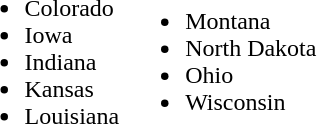<table>
<tr>
<td><br><ul><li>Colorado</li><li>Iowa</li><li>Indiana</li><li>Kansas</li><li>Louisiana</li></ul></td>
<td><br><ul><li>Montana</li><li>North Dakota</li><li>Ohio</li><li>Wisconsin</li></ul></td>
</tr>
</table>
